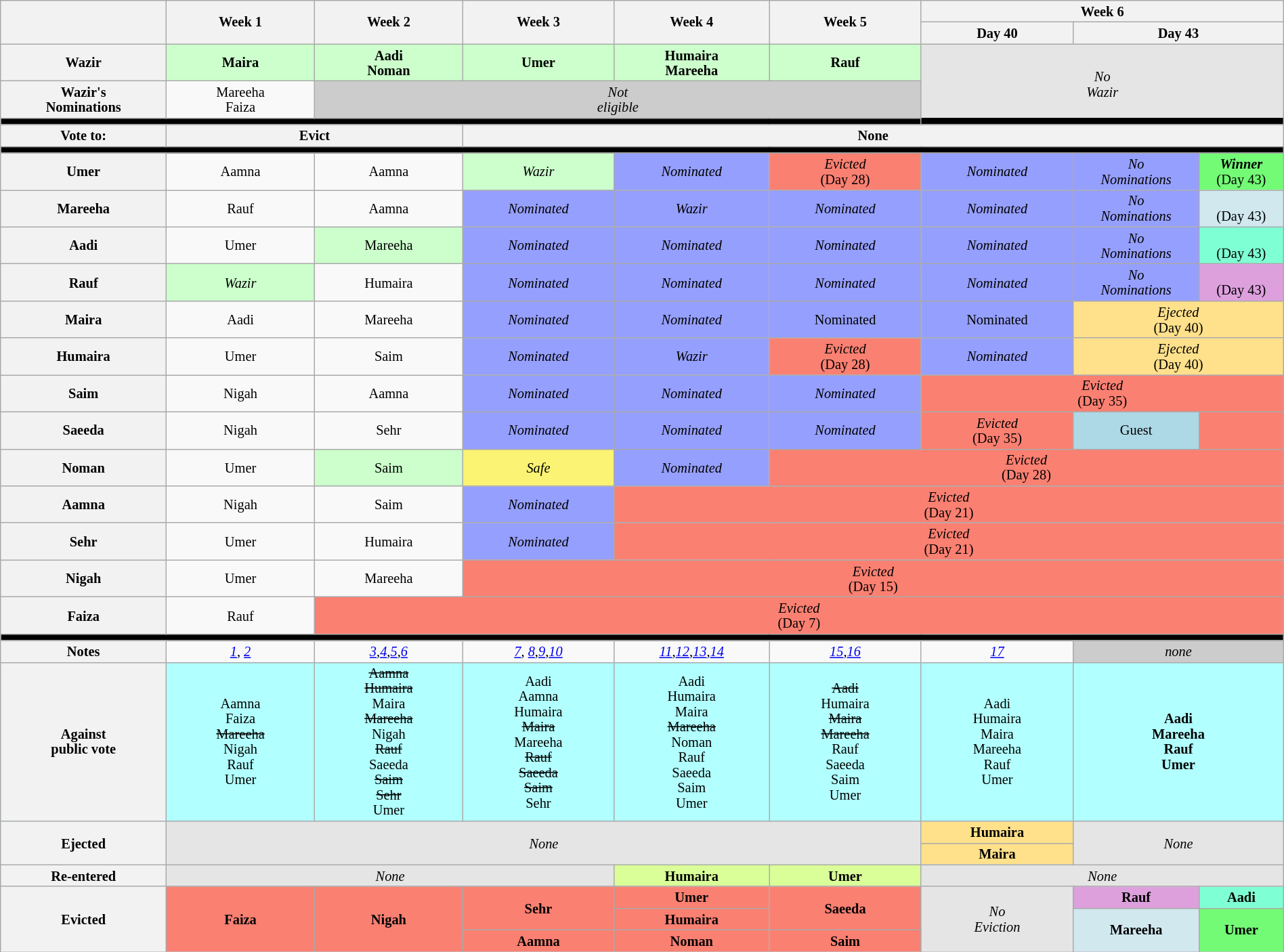<table class="wikitable" style="text-align:center; width:100%; font-size:85%; line-height:15px;">
<tr>
<th rowspan=2 style="width:5%;"></th>
<th rowspan=2 style="width:5%;">Week 1</th>
<th rowspan=2 style="width:5%;">Week 2</th>
<th rowspan=2 style="width:5%;">Week 3</th>
<th rowspan=2 style="width:5%;">Week 4</th>
<th rowspan=2 style="width:5%;">Week 5</th>
<th colspan="3" style="width:5%;" style="background:#FFD700">Week 6</th>
</tr>
<tr>
<th style="width:5%;">Day 40</th>
<th colspan=2 style="width:5%;" style="background:#FFD700">Day 43</th>
</tr>
<tr style="background:#cfc;" |>
<th>Wazir</th>
<td><strong>Maira</strong></td>
<td><strong>Aadi<br>Noman</strong></td>
<td><strong>Umer</strong></td>
<td><strong>Humaira<br>Mareeha</strong></td>
<td><strong>Rauf</strong></td>
<td rowspan="3" colspan="3" style="background:#E5E5E5"><em>No<br>Wazir</em></td>
</tr>
<tr>
<th>Wazir's<br>Nominations</th>
<td>Mareeha<br>Faiza</td>
<td colspan="4" style="background:#ccc;"><em>Not<br>eligible</em></td>
</tr>
<tr>
<th colspan="9" style="background:#000;"></th>
</tr>
<tr>
<th>Vote to:</th>
<th colspan="2">Evict</th>
<th colspan="6">None</th>
</tr>
<tr>
<th colspan="9" style="background:#000;"></th>
</tr>
<tr>
<th>Umer</th>
<td>Aamna</td>
<td>Aamna</td>
<td style="background:#cfc;"><em>Wazir</em></td>
<td style="background:#959FFD;"><em>Nominated</em></td>
<td style="background:#FA8072"><em>Evicted</em><br>(Day 28)</td>
<td style="background:#959FFD;"><em>Nominated</em></td>
<td style="background:#959FFD;"><em>No<br>Nominations</em></td>
<td style="background:#73FB76;"><strong><em>Winner</em></strong><br>(Day 43)</td>
</tr>
<tr>
<th>Mareeha</th>
<td>Rauf</td>
<td>Aamna</td>
<td style="background:#959FFD;"><em>Nominated</em></td>
<td style="background:#959FFD;"><em>Wazir</em></td>
<td style="background:#959FFD;"><em>Nominated</em></td>
<td style="background:#959FFD;"><em>Nominated</em></td>
<td style="background:#959FFD;"><em>No<br>Nominations</em></td>
<td style="background:#D1E8EF;"><br>(Day 43)</td>
</tr>
<tr>
<th>Aadi</th>
<td>Umer</td>
<td style="background:#cfc;">Mareeha</td>
<td style="background:#959FFD;"><em>Nominated</em></td>
<td style="background:#959FFD;"><em>Nominated</em></td>
<td style="background:#959FFD;"><em>Nominated</em></td>
<td style="background:#959FFD;"><em>Nominated</em></td>
<td style="background:#959FFD;"><em>No<br>Nominations</em></td>
<td style="background:#7FFFD4;"><br>(Day 43)</td>
</tr>
<tr>
<th>Rauf</th>
<td style="background:#cfc;"><em>Wazir</em></td>
<td>Humaira</td>
<td style="background:#959FFD;"><em>Nominated</em></td>
<td style="background:#959FFD;"><em>Nominated</em></td>
<td style="background:#959FFD;"><em>Nominated</em></td>
<td style="background:#959FFD;"><em>Nominated</em></td>
<td style="background:#959FFD;"><em>No<br>Nominations</em></td>
<td style="background:#DDA0DD;"><br>(Day 43)</td>
</tr>
<tr>
<th>Maira</th>
<td>Aadi</td>
<td>Mareeha</td>
<td style="background:#959FFD;"><em>Nominated</em></td>
<td style="background:#959FFD;"><em>Nominated</em></td>
<td style="background:#959FFD;">Nominated</td>
<td style="background:#959FFD;">Nominated</td>
<td style="background:#FFE08B;" text-align:center;" colspan=2><em>Ejected</em><br>(Day 40)</td>
</tr>
<tr>
<th>Humaira</th>
<td>Umer</td>
<td>Saim</td>
<td style="background:#959FFD;"><em>Nominated</em></td>
<td style="background:#959FFD;"><em>Wazir</em></td>
<td style="background:#FA8072"><em>Evicted</em><br>(Day 28)</td>
<td style="background:#959FFD;"><em>Nominated</em></td>
<td style="background:#FFE08B; text-align:center;" colspan=2><em>Ejected</em><br>(Day 40)</td>
</tr>
<tr>
<th>Saim</th>
<td>Nigah</td>
<td>Aamna</td>
<td style="background:#959FFD;"><em>Nominated</em></td>
<td style="background:#959FFD;"><em>Nominated</em></td>
<td style="background:#959FFD;"><em>Nominated</em></td>
<td style="background:salmon; text-align:center;" colspan=3><em>Evicted</em><br>(Day 35)</td>
</tr>
<tr>
<th>Saeeda</th>
<td>Nigah</td>
<td>Sehr</td>
<td style="background:#959FFD;"><em>Nominated</em></td>
<td style="background:#959FFD;"><em>Nominated</em></td>
<td style="background:#959FFD;"><em>Nominated</em></td>
<td style="background:salmon; text-align:center;" colspan=1><em>Evicted</em><br>(Day 35)</td>
<td style="background:lightblue">Guest</td>
<td style="background:salmon"></td>
</tr>
<tr>
<th>Noman</th>
<td>Umer</td>
<td style="background:#cfc;">Saim</td>
<td style="background:#FBF373;"><em>Safe</em></td>
<td style="background:#959FFD;"><em>Nominated</em></td>
<td style="background:salmon; text-align:center;" colspan=4><em>Evicted</em><br>(Day 28)</td>
</tr>
<tr>
<th>Aamna</th>
<td>Nigah</td>
<td>Saim</td>
<td style="background:#959FFD;"><em>Nominated</em></td>
<td style="background:salmon; text-align:center;" colspan=5><em>Evicted</em><br>(Day 21)</td>
</tr>
<tr>
<th>Sehr</th>
<td>Umer</td>
<td>Humaira</td>
<td style="background:#959FFD;"><em>Nominated</em></td>
<td style="background:salmon; text-align:center;" colspan=5><em>Evicted</em><br>(Day 21)</td>
</tr>
<tr>
<th>Nigah</th>
<td>Umer</td>
<td>Mareeha</td>
<td style="background:salmon; text-align:center;" colspan=6><em>Evicted</em><br>(Day 15)</td>
</tr>
<tr>
<th>Faiza</th>
<td>Rauf</td>
<td style="background:salmon; text-align:center;" colspan=7><em>Evicted</em><br>(Day 7)</td>
</tr>
<tr>
<th colspan="9" style="background:#000;"></th>
</tr>
<tr>
<th>Notes</th>
<td><em><a href='#'>1</a></em>, <em><a href='#'>2</a></em></td>
<td><em><a href='#'>3</a></em>,<em><a href='#'>4</a></em>,<em><a href='#'>5</a></em>,<em><a href='#'>6</a></em></td>
<td><em><a href='#'>7</a></em>, <em><a href='#'>8</a></em>,<em><a href='#'>9</a></em>,<em><a href='#'>10</a></em></td>
<td><em><a href='#'>11</a></em>,<em><a href='#'>12</a></em>,<em><a href='#'>13</a></em>,<em><a href='#'>14</a></em></td>
<td><em><a href='#'>15</a></em>,<em><a href='#'>16</a></em></td>
<td><em><a href='#'>17</a></em></td>
<td colspan="2" style="background:#ccc"><em>none</em></td>
</tr>
<tr style="background:#B2FFFF">
<th>Against<br>public vote</th>
<td>Aamna<br>Faiza<br><s>Mareeha</s><br>Nigah<br>Rauf<br>Umer</td>
<td><s>Aamna</s><br><s>Humaira</s><br>Maira<br><s>Mareeha</s><br>Nigah<br><s>Rauf</s><br>Saeeda<br><s>Saim</s><br><s>Sehr</s><br>Umer</td>
<td>Aadi<br>Aamna<br>Humaira<br><s>Maira</s><br>Mareeha<br><s>Rauf<br>Saeeda<br>Saim</s><br>Sehr</td>
<td>Aadi<br>Humaira<br>Maira<br><s>Mareeha</s><br>Noman<br>Rauf<br>Saeeda<br>Saim<br>Umer</td>
<td><s>Aadi</s><br>Humaira<br><s>Maira<br>Mareeha</s><br>Rauf<br>Saeeda<br>Saim<br>Umer</td>
<td>Aadi<br>Humaira<br>Maira<br>Mareeha<br>Rauf<br>Umer</td>
<td colspan="2"><strong>Aadi<br>Mareeha<br>Rauf<br>Umer</strong></td>
</tr>
<tr>
<th rowspan=2>Ejected</th>
<td colspan="5" rowspan="2" style="background:#E5E5E5"><em>None</em></td>
<td style="background:#FFE08B;"><strong>Humaira</strong></td>
<td colspan="2" rowspan="2" style="background:#E5E5E5"><em>None</em></td>
</tr>
<tr>
<td style="background:#FFE08B;"><strong>Maira</strong></td>
</tr>
<tr>
<th>Re-entered</th>
<td colspan="3" style="background:#E5E5E5"><em>None</em></td>
<td style="background:#DAFF99;"><strong>Humaira</strong></td>
<td style="background:#DAFF99;"><strong>Umer</strong></td>
<td colspan="3" style="background:#E5E5E5"><em>None</em></td>
</tr>
<tr>
<th rowspan="3">Evicted</th>
<td rowspan="3" style="background:#FA8072"><strong>Faiza</strong></td>
<td rowspan="3" style="background:#FA8072"><strong>Nigah</strong></td>
<td rowspan="2" style="background:#FA8072"><strong>Sehr</strong></td>
<td style="background:#FA8072"><strong>Umer</strong></td>
<td rowspan="2" style="background:#FA8072"><strong>Saeeda</strong></td>
<td rowspan="3" style="background:#E5E5E5;"><em>No<br>Eviction</em></td>
<td style="background:#DDA0DD"><strong>Rauf</strong></td>
<td style="background:#7FFFD4"><strong>Aadi</strong></td>
</tr>
<tr>
<td style="background:#FA8072"><strong>Humaira</strong></td>
<td rowspan="2" style="background:#D1E8EF"><strong>Mareeha</strong></td>
<td rowspan="2" style="background:#73FB76"><strong>Umer</strong></td>
</tr>
<tr>
<td style="background:#FA8072"><strong>Aamna</strong></td>
<td style="background:#FA8072"><strong>Noman</strong></td>
<td style="background:#FA8072"><strong>Saim</strong></td>
</tr>
</table>
